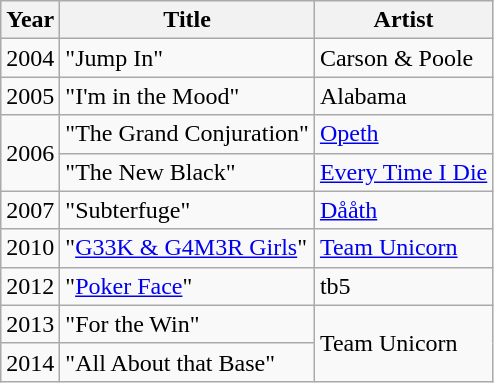<table class="wikitable sortable">
<tr>
<th>Year</th>
<th>Title</th>
<th>Artist</th>
</tr>
<tr>
<td>2004</td>
<td>"Jump In"</td>
<td>Carson & Poole</td>
</tr>
<tr>
<td>2005</td>
<td>"I'm in the Mood"</td>
<td>Alabama</td>
</tr>
<tr>
<td rowspan=2>2006</td>
<td>"The Grand Conjuration"</td>
<td><a href='#'>Opeth</a></td>
</tr>
<tr>
<td>"The New Black"</td>
<td><a href='#'>Every Time I Die</a></td>
</tr>
<tr>
<td>2007</td>
<td>"Subterfuge"</td>
<td><a href='#'>Dååth</a></td>
</tr>
<tr>
<td>2010</td>
<td>"<a href='#'>G33K & G4M3R Girls</a>"</td>
<td><a href='#'>Team Unicorn</a></td>
</tr>
<tr>
<td>2012</td>
<td>"<a href='#'>Poker Face</a>"</td>
<td>tb5</td>
</tr>
<tr>
<td>2013</td>
<td>"For the Win"</td>
<td rowspan=2>Team Unicorn</td>
</tr>
<tr>
<td>2014</td>
<td>"All About that Base"</td>
</tr>
</table>
